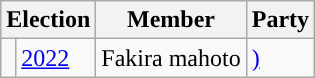<table class="wikitable">
<tr>
<th colspan="2">Election</th>
<th>Member</th>
<th>Party</th>
</tr>
<tr>
<td style="background-color:"></td>
<td><a href='#'>2022</a></td>
<td>Fakira mahoto</td>
<td><a href='#'>)</a></td>
</tr>
</table>
